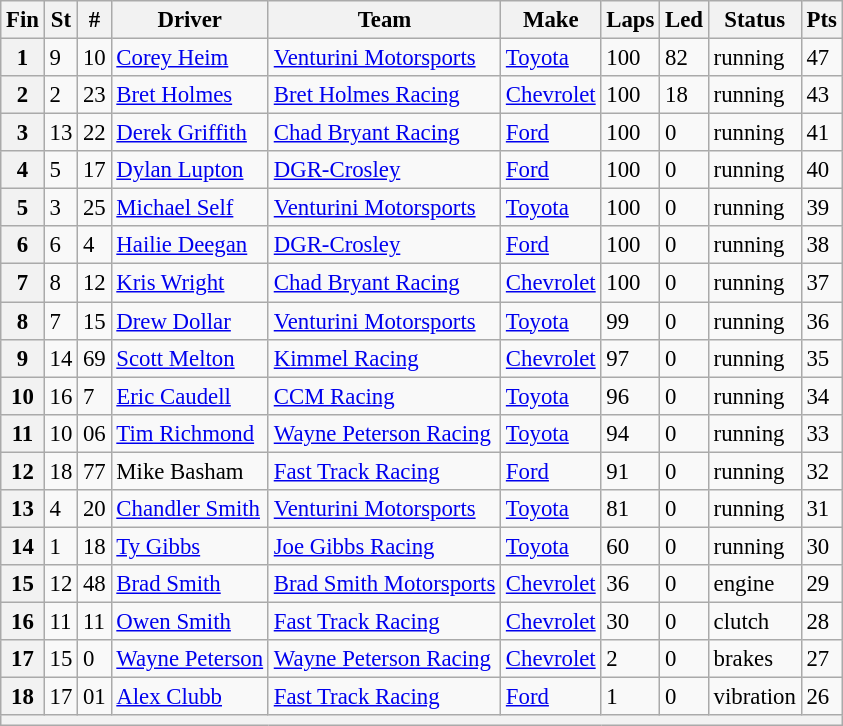<table class="wikitable" style="font-size:95%">
<tr>
<th>Fin</th>
<th>St</th>
<th>#</th>
<th>Driver</th>
<th>Team</th>
<th>Make</th>
<th>Laps</th>
<th>Led</th>
<th>Status</th>
<th>Pts</th>
</tr>
<tr>
<th>1</th>
<td>9</td>
<td>10</td>
<td><a href='#'>Corey Heim</a></td>
<td><a href='#'>Venturini Motorsports</a></td>
<td><a href='#'>Toyota</a></td>
<td>100</td>
<td>82</td>
<td>running</td>
<td>47</td>
</tr>
<tr>
<th>2</th>
<td>2</td>
<td>23</td>
<td><a href='#'>Bret Holmes</a></td>
<td><a href='#'>Bret Holmes Racing</a></td>
<td><a href='#'>Chevrolet</a></td>
<td>100</td>
<td>18</td>
<td>running</td>
<td>43</td>
</tr>
<tr>
<th>3</th>
<td>13</td>
<td>22</td>
<td><a href='#'>Derek Griffith</a></td>
<td><a href='#'>Chad Bryant Racing</a></td>
<td><a href='#'>Ford</a></td>
<td>100</td>
<td>0</td>
<td>running</td>
<td>41</td>
</tr>
<tr>
<th>4</th>
<td>5</td>
<td>17</td>
<td><a href='#'>Dylan Lupton</a></td>
<td><a href='#'>DGR-Crosley</a></td>
<td><a href='#'>Ford</a></td>
<td>100</td>
<td>0</td>
<td>running</td>
<td>40</td>
</tr>
<tr>
<th>5</th>
<td>3</td>
<td>25</td>
<td><a href='#'>Michael Self</a></td>
<td><a href='#'>Venturini Motorsports</a></td>
<td><a href='#'>Toyota</a></td>
<td>100</td>
<td>0</td>
<td>running</td>
<td>39</td>
</tr>
<tr>
<th>6</th>
<td>6</td>
<td>4</td>
<td><a href='#'>Hailie Deegan</a></td>
<td><a href='#'>DGR-Crosley</a></td>
<td><a href='#'>Ford</a></td>
<td>100</td>
<td>0</td>
<td>running</td>
<td>38</td>
</tr>
<tr>
<th>7</th>
<td>8</td>
<td>12</td>
<td><a href='#'>Kris Wright</a></td>
<td><a href='#'>Chad Bryant Racing</a></td>
<td><a href='#'>Chevrolet</a></td>
<td>100</td>
<td>0</td>
<td>running</td>
<td>37</td>
</tr>
<tr>
<th>8</th>
<td>7</td>
<td>15</td>
<td><a href='#'>Drew Dollar</a></td>
<td><a href='#'>Venturini Motorsports</a></td>
<td><a href='#'>Toyota</a></td>
<td>99</td>
<td>0</td>
<td>running</td>
<td>36</td>
</tr>
<tr>
<th>9</th>
<td>14</td>
<td>69</td>
<td><a href='#'>Scott Melton</a></td>
<td><a href='#'>Kimmel Racing</a></td>
<td><a href='#'>Chevrolet</a></td>
<td>97</td>
<td>0</td>
<td>running</td>
<td>35</td>
</tr>
<tr>
<th>10</th>
<td>16</td>
<td>7</td>
<td><a href='#'>Eric Caudell</a></td>
<td><a href='#'>CCM Racing</a></td>
<td><a href='#'>Toyota</a></td>
<td>96</td>
<td>0</td>
<td>running</td>
<td>34</td>
</tr>
<tr>
<th>11</th>
<td>10</td>
<td>06</td>
<td><a href='#'>Tim Richmond</a></td>
<td><a href='#'>Wayne Peterson Racing</a></td>
<td><a href='#'>Toyota</a></td>
<td>94</td>
<td>0</td>
<td>running</td>
<td>33</td>
</tr>
<tr>
<th>12</th>
<td>18</td>
<td>77</td>
<td>Mike Basham</td>
<td><a href='#'>Fast Track Racing</a></td>
<td><a href='#'>Ford</a></td>
<td>91</td>
<td>0</td>
<td>running</td>
<td>32</td>
</tr>
<tr>
<th>13</th>
<td>4</td>
<td>20</td>
<td><a href='#'>Chandler Smith</a></td>
<td><a href='#'>Venturini Motorsports</a></td>
<td><a href='#'>Toyota</a></td>
<td>81</td>
<td>0</td>
<td>running</td>
<td>31</td>
</tr>
<tr>
<th>14</th>
<td>1</td>
<td>18</td>
<td><a href='#'>Ty Gibbs</a></td>
<td><a href='#'>Joe Gibbs Racing</a></td>
<td><a href='#'>Toyota</a></td>
<td>60</td>
<td>0</td>
<td>running</td>
<td>30</td>
</tr>
<tr>
<th>15</th>
<td>12</td>
<td>48</td>
<td><a href='#'>Brad Smith</a></td>
<td><a href='#'>Brad Smith Motorsports</a></td>
<td><a href='#'>Chevrolet</a></td>
<td>36</td>
<td>0</td>
<td>engine</td>
<td>29</td>
</tr>
<tr>
<th>16</th>
<td>11</td>
<td>11</td>
<td><a href='#'>Owen Smith</a></td>
<td><a href='#'>Fast Track Racing</a></td>
<td><a href='#'>Chevrolet</a></td>
<td>30</td>
<td>0</td>
<td>clutch</td>
<td>28</td>
</tr>
<tr>
<th>17</th>
<td>15</td>
<td>0</td>
<td><a href='#'>Wayne Peterson</a></td>
<td><a href='#'>Wayne Peterson Racing</a></td>
<td><a href='#'>Chevrolet</a></td>
<td>2</td>
<td>0</td>
<td>brakes</td>
<td>27</td>
</tr>
<tr>
<th>18</th>
<td>17</td>
<td>01</td>
<td><a href='#'>Alex Clubb</a></td>
<td><a href='#'>Fast Track Racing</a></td>
<td><a href='#'>Ford</a></td>
<td>1</td>
<td>0</td>
<td>vibration</td>
<td>26</td>
</tr>
<tr>
<th colspan="10"></th>
</tr>
</table>
